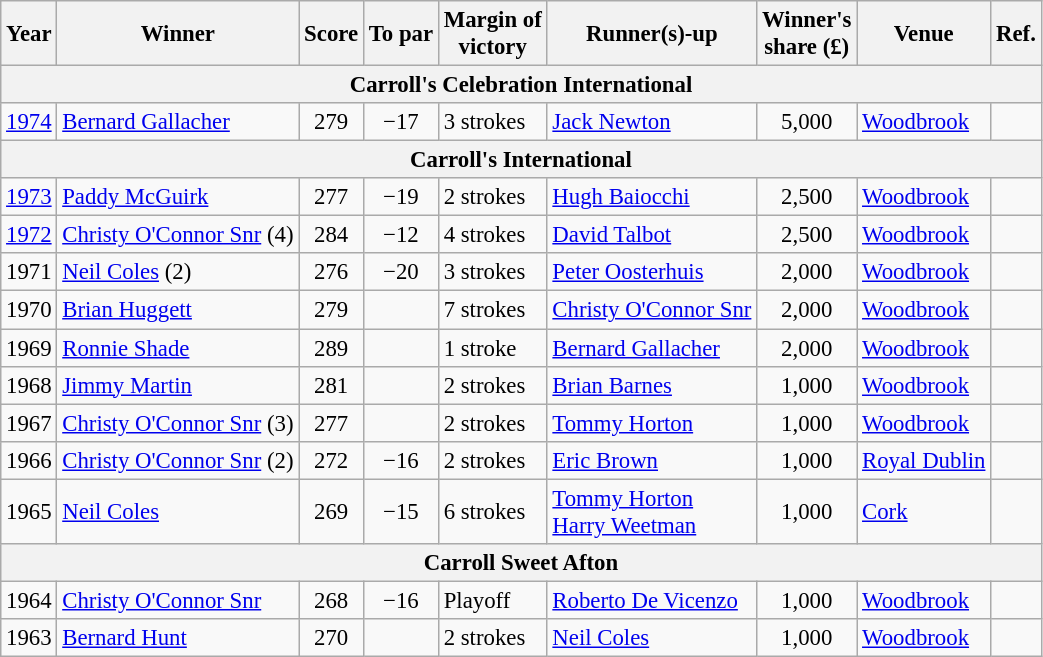<table class=wikitable style="font-size:95%">
<tr>
<th>Year</th>
<th>Winner</th>
<th>Score</th>
<th>To par</th>
<th>Margin of<br>victory</th>
<th>Runner(s)-up</th>
<th>Winner's<br>share (£)</th>
<th>Venue</th>
<th>Ref.</th>
</tr>
<tr>
<th colspan=9>Carroll's Celebration International</th>
</tr>
<tr>
<td align=center><a href='#'>1974</a></td>
<td> <a href='#'>Bernard Gallacher</a></td>
<td align=center>279</td>
<td align=center>−17</td>
<td>3 strokes</td>
<td> <a href='#'>Jack Newton</a></td>
<td align=center>5,000</td>
<td><a href='#'>Woodbrook</a></td>
<td></td>
</tr>
<tr>
<th colspan=9>Carroll's International</th>
</tr>
<tr>
<td align=center><a href='#'>1973</a></td>
<td> <a href='#'>Paddy McGuirk</a></td>
<td align=center>277</td>
<td align=center>−19</td>
<td>2 strokes</td>
<td> <a href='#'>Hugh Baiocchi</a></td>
<td align=center>2,500</td>
<td><a href='#'>Woodbrook</a></td>
<td></td>
</tr>
<tr>
<td align=center><a href='#'>1972</a></td>
<td> <a href='#'>Christy O'Connor Snr</a> (4)</td>
<td align=center>284</td>
<td align=center>−12</td>
<td>4 strokes</td>
<td> <a href='#'>David Talbot</a></td>
<td align=center>2,500</td>
<td><a href='#'>Woodbrook</a></td>
<td></td>
</tr>
<tr>
<td align=center>1971</td>
<td> <a href='#'>Neil Coles</a> (2)</td>
<td align=center>276</td>
<td align=center>−20</td>
<td>3 strokes</td>
<td> <a href='#'>Peter Oosterhuis</a></td>
<td align=center>2,000</td>
<td><a href='#'>Woodbrook</a></td>
<td></td>
</tr>
<tr>
<td align=center>1970</td>
<td> <a href='#'>Brian Huggett</a></td>
<td align=center>279</td>
<td align=center></td>
<td>7 strokes</td>
<td> <a href='#'>Christy O'Connor Snr</a></td>
<td align=center>2,000</td>
<td><a href='#'>Woodbrook</a></td>
<td></td>
</tr>
<tr>
<td align=center>1969</td>
<td> <a href='#'>Ronnie Shade</a></td>
<td align=center>289</td>
<td align=center></td>
<td>1 stroke</td>
<td> <a href='#'>Bernard Gallacher</a></td>
<td align=center>2,000</td>
<td><a href='#'>Woodbrook</a></td>
<td></td>
</tr>
<tr>
<td align=center>1968</td>
<td> <a href='#'>Jimmy Martin</a></td>
<td align=center>281</td>
<td align=center></td>
<td>2 strokes</td>
<td> <a href='#'>Brian Barnes</a></td>
<td align=center>1,000</td>
<td><a href='#'>Woodbrook</a></td>
<td></td>
</tr>
<tr>
<td align=center>1967</td>
<td> <a href='#'>Christy O'Connor Snr</a> (3)</td>
<td align=center>277</td>
<td align=center></td>
<td>2 strokes</td>
<td> <a href='#'>Tommy Horton</a></td>
<td align=center>1,000</td>
<td><a href='#'>Woodbrook</a></td>
<td></td>
</tr>
<tr>
<td align=center>1966</td>
<td> <a href='#'>Christy O'Connor Snr</a> (2)</td>
<td align=center>272</td>
<td align=center>−16</td>
<td>2 strokes</td>
<td> <a href='#'>Eric Brown</a></td>
<td align=center>1,000</td>
<td><a href='#'>Royal Dublin</a></td>
<td></td>
</tr>
<tr>
<td align=center>1965</td>
<td> <a href='#'>Neil Coles</a></td>
<td align=center>269</td>
<td align=center>−15</td>
<td>6 strokes</td>
<td> <a href='#'>Tommy Horton</a><br> <a href='#'>Harry Weetman</a></td>
<td align=center>1,000</td>
<td><a href='#'>Cork</a></td>
<td></td>
</tr>
<tr>
<th colspan=9>Carroll Sweet Afton</th>
</tr>
<tr>
<td align=center>1964</td>
<td> <a href='#'>Christy O'Connor Snr</a></td>
<td align=center>268</td>
<td align=center>−16</td>
<td>Playoff</td>
<td> <a href='#'>Roberto De Vicenzo</a></td>
<td align=center>1,000</td>
<td><a href='#'>Woodbrook</a></td>
<td></td>
</tr>
<tr>
<td align=center>1963</td>
<td> <a href='#'>Bernard Hunt</a></td>
<td align=center>270</td>
<td align=center></td>
<td>2 strokes</td>
<td> <a href='#'>Neil Coles</a></td>
<td align=center>1,000</td>
<td><a href='#'>Woodbrook</a></td>
<td></td>
</tr>
</table>
